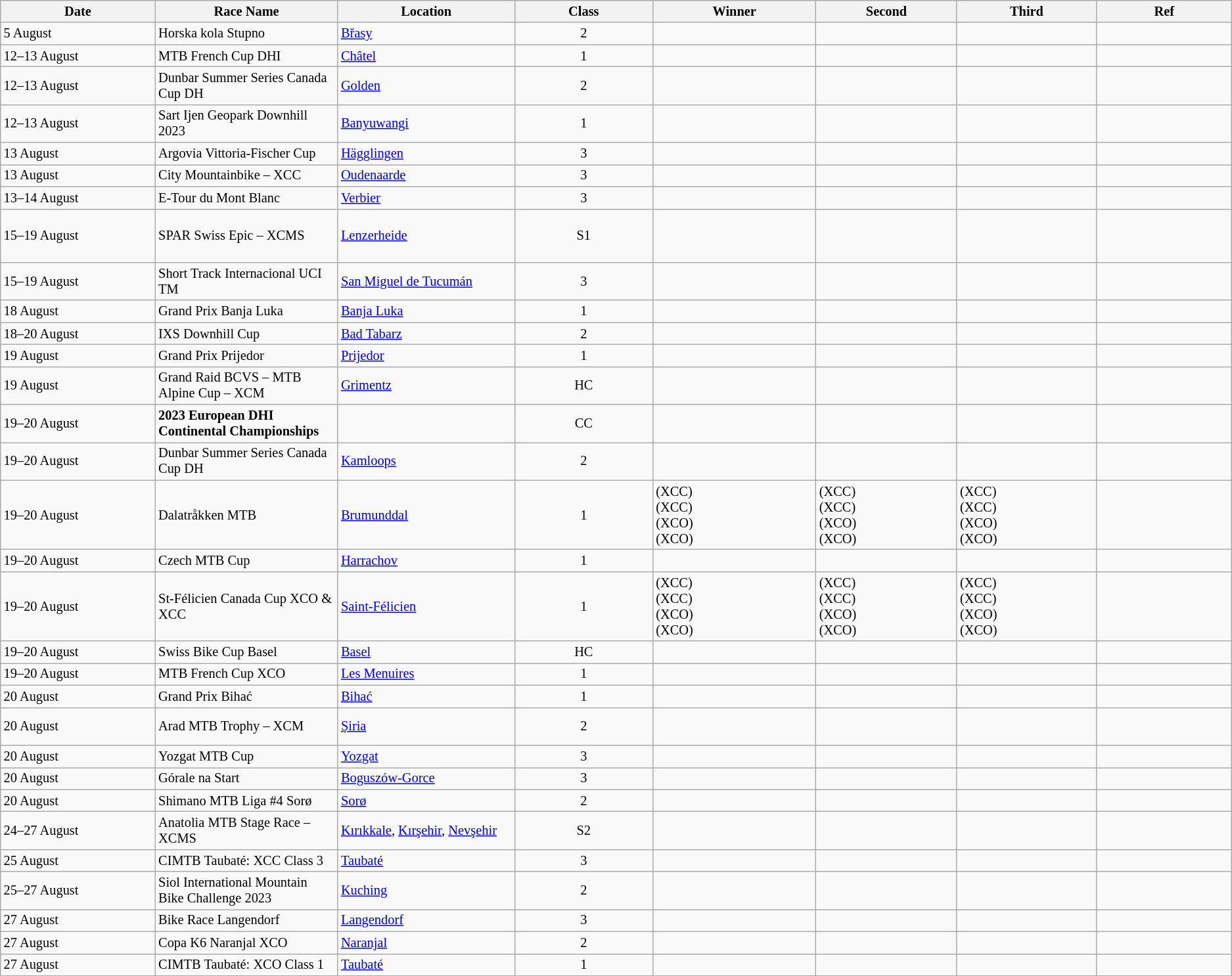<table class="wikitable sortable" style="font-size:85%;">
<tr>
<th style="width:190px;">Date</th>
<th style="width:210px;">Race Name</th>
<th style="width:210px;">Location</th>
<th style="width:170px;">Class</th>
<th width=200px>Winner</th>
<th style="width:170px;">Second</th>
<th style="width:170px;">Third</th>
<th style="width:170px;">Ref</th>
</tr>
<tr>
<td>5 August</td>
<td>Horska kola Stupno</td>
<td> <a href='#'>Břasy</a></td>
<td align=center>2</td>
<td></td>
<td></td>
<td></td>
<td align=center></td>
</tr>
<tr>
<td>12–13 August</td>
<td>MTB French Cup DHI</td>
<td> <a href='#'>Châtel</a></td>
<td align=center>1</td>
<td><br></td>
<td><br></td>
<td><br></td>
<td align=center></td>
</tr>
<tr>
<td>12–13 August</td>
<td>Dunbar Summer Series Canada Cup DH</td>
<td> <a href='#'>Golden</a></td>
<td align=center>2</td>
<td><br></td>
<td><br></td>
<td><br></td>
<td align=center></td>
</tr>
<tr>
<td>12–13 August</td>
<td>Sart Ijen Geopark Downhill 2023</td>
<td> <a href='#'>Banyuwangi</a></td>
<td align=center>1</td>
<td></td>
<td></td>
<td></td>
<td align=center></td>
</tr>
<tr>
<td>13 August</td>
<td>Argovia Vittoria-Fischer Cup</td>
<td> <a href='#'>Hägglingen</a></td>
<td align=center>3</td>
<td><br></td>
<td><br></td>
<td><br></td>
<td align=center></td>
</tr>
<tr>
<td>13 August</td>
<td>City Mountainbike – XCC</td>
<td> <a href='#'>Oudenaarde</a></td>
<td align=center>3</td>
<td><br></td>
<td><br></td>
<td><br></td>
<td align=center></td>
</tr>
<tr>
<td>13–14 August</td>
<td>E-Tour du Mont Blanc</td>
<td> <a href='#'>Verbier</a></td>
<td align=center>3</td>
<td><br></td>
<td><br></td>
<td><br></td>
<td align=center></td>
</tr>
<tr>
<td>15–19 August</td>
<td>SPAR Swiss Epic – XCMS</td>
<td> <a href='#'>Lenzerheide</a></td>
<td align=center>S1</td>
<td><br><br><br></td>
<td><br><br><br></td>
<td><br><br><br></td>
<td align=center></td>
</tr>
<tr>
<td>15–19 August</td>
<td>Short Track Internacional UCI TM</td>
<td> <a href='#'>San Miguel de Tucumán</a></td>
<td align=center>3</td>
<td><br></td>
<td><br></td>
<td><br><br></td>
<td align=center></td>
</tr>
<tr>
<td>18 August</td>
<td>Grand Prix Banja Luka</td>
<td> <a href='#'>Banja Luka</a></td>
<td align=center>1</td>
<td><br></td>
<td><br></td>
<td><br></td>
<td align=center></td>
</tr>
<tr>
<td>18–20 August</td>
<td>IXS Downhill Cup</td>
<td> <a href='#'>Bad Tabarz</a></td>
<td align=center>2</td>
<td><br></td>
<td><br></td>
<td><br></td>
<td align=center></td>
</tr>
<tr>
<td>19 August</td>
<td>Grand Prix Prijedor</td>
<td> <a href='#'>Prijedor</a></td>
<td align=center>1</td>
<td><br></td>
<td><br></td>
<td><br></td>
<td align=center></td>
</tr>
<tr>
<td>19 August</td>
<td>Grand Raid BCVS – MTB Alpine Cup – XCM</td>
<td> <a href='#'>Grimentz</a></td>
<td align=center>HC</td>
<td><br></td>
<td><br></td>
<td><br></td>
<td align=center></td>
</tr>
<tr>
<td>19–20 August</td>
<td><strong>2023 European DHI Continental Championships</strong></td>
<td></td>
<td align=center>CC</td>
<td><br></td>
<td><br></td>
<td><br></td>
<td align=center></td>
</tr>
<tr>
<td>19–20 August</td>
<td>Dunbar Summer Series Canada Cup DH</td>
<td> <a href='#'>Kamloops</a></td>
<td align=center>2</td>
<td><br></td>
<td><br></td>
<td><br></td>
<td align=center></td>
</tr>
<tr>
<td>19–20 August</td>
<td>Dalatråkken MTB</td>
<td> <a href='#'>Brumunddal</a></td>
<td align=center>1</td>
<td> (XCC)<br> (XCC)<br> (XCO)<br> (XCO)</td>
<td> (XCC)<br> (XCC)<br> (XCO)<br> (XCO)</td>
<td> (XCC)<br> (XCC)<br> (XCO)<br> (XCO)</td>
<td align=center></td>
</tr>
<tr>
<td>19–20 August</td>
<td>Czech MTB Cup</td>
<td> <a href='#'>Harrachov</a></td>
<td align=center>1</td>
<td><br></td>
<td><br></td>
<td><br></td>
<td align=center></td>
</tr>
<tr>
<td>19–20 August</td>
<td>St-Félicien Canada Cup XCO & XCC</td>
<td> <a href='#'>Saint-Félicien</a></td>
<td align=center>1</td>
<td> (XCC)<br> (XCC)<br> (XCO)<br> (XCO)</td>
<td> (XCC)<br> (XCC)<br> (XCO)<br> (XCO)</td>
<td> (XCC)<br> (XCC)<br> (XCO)<br> (XCO)</td>
<td align=center></td>
</tr>
<tr>
<td>19–20 August</td>
<td>Swiss Bike Cup Basel</td>
<td> <a href='#'>Basel</a></td>
<td align=center>HC</td>
<td><br></td>
<td><br></td>
<td><br></td>
<td align=center></td>
</tr>
<tr>
<td>19–20 August</td>
<td>MTB French Cup XCO</td>
<td> <a href='#'>Les Menuires</a></td>
<td align=center>1</td>
<td><br></td>
<td><br></td>
<td><br></td>
<td align=center></td>
</tr>
<tr>
<td>20 August</td>
<td>Grand Prix Bihać</td>
<td> <a href='#'>Bihać</a></td>
<td align=center>1</td>
<td><br></td>
<td><br></td>
<td><br></td>
<td align=center></td>
</tr>
<tr>
<td>20 August</td>
<td>Arad MTB Trophy – XCM</td>
<td> <a href='#'>Șiria</a></td>
<td align=center>2</td>
<td><br></td>
<td><br></td>
<td><br><br></td>
<td align=center></td>
</tr>
<tr>
<td>20 August</td>
<td>Yozgat MTB Cup</td>
<td> <a href='#'>Yozgat</a></td>
<td align=center>3</td>
<td><br></td>
<td><br></td>
<td><br></td>
<td align=center></td>
</tr>
<tr>
<td>20 August</td>
<td>Górale na Start</td>
<td> <a href='#'>Boguszów-Gorce</a></td>
<td align=center>3</td>
<td><br></td>
<td><br></td>
<td><br></td>
<td align=center></td>
</tr>
<tr>
<td>20 August</td>
<td>Shimano MTB Liga #4 Sorø</td>
<td> <a href='#'>Sorø</a></td>
<td align=center>2</td>
<td><br></td>
<td><br></td>
<td><br></td>
<td align=center></td>
</tr>
<tr>
<td>24–27 August</td>
<td>Anatolia MTB Stage Race – XCMS</td>
<td> <a href='#'>Kırıkkale</a>, <a href='#'>Kırşehir</a>, <a href='#'>Nevşehir</a></td>
<td align=center>S2</td>
<td><br></td>
<td><br></td>
<td><br></td>
<td align=center></td>
</tr>
<tr>
<td>25 August</td>
<td>CIMTB Taubaté: XCC Class 3</td>
<td> <a href='#'>Taubaté</a></td>
<td align=center>3</td>
<td><br></td>
<td><br></td>
<td><br></td>
<td align=center></td>
</tr>
<tr>
<td>25–27 August</td>
<td>Siol International Mountain Bike Challenge 2023</td>
<td> <a href='#'>Kuching</a></td>
<td align=center>2</td>
<td></td>
<td></td>
<td></td>
<td align=center></td>
</tr>
<tr>
<td>27 August</td>
<td>Bike Race Langendorf</td>
<td> <a href='#'>Langendorf</a></td>
<td align=center>3</td>
<td><br></td>
<td><br></td>
<td><br></td>
<td align=center></td>
</tr>
<tr>
<td>27 August</td>
<td>Copa K6 Naranjal XCO</td>
<td> <a href='#'>Naranjal</a></td>
<td align=center>2</td>
<td><br></td>
<td><br></td>
<td><br></td>
<td align=center></td>
</tr>
<tr>
<td>27 August</td>
<td>CIMTB Taubaté: XCO Class 1</td>
<td> <a href='#'>Taubaté</a></td>
<td align=center>1</td>
<td><br></td>
<td><br></td>
<td><br></td>
<td align=center></td>
</tr>
</table>
